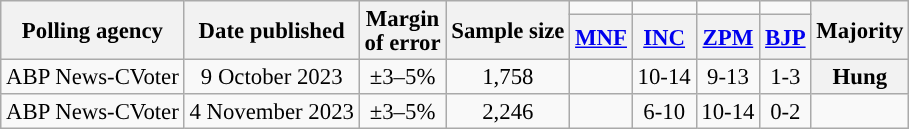<table class="wikitable" style="text-align:center;font-size:95%;line-height:16px;">
<tr>
<th rowspan="2">Polling agency</th>
<th rowspan="2">Date published</th>
<th rowspan="2">Margin<br>of error</th>
<th rowspan="2">Sample size</th>
<td></td>
<td></td>
<td></td>
<td></td>
<th rowspan="2">Majority</th>
</tr>
<tr>
<th><a href='#'>MNF</a></th>
<th><a href='#'>INC</a></th>
<th><a href='#'>ZPM</a></th>
<th><a href='#'>BJP</a></th>
</tr>
<tr>
<td>ABP News-CVoter</td>
<td>9 October 2023</td>
<td>±3–5%</td>
<td>1,758</td>
<td style="background:"><strong></strong></td>
<td>10-14</td>
<td>9-13</td>
<td>1-3</td>
<th>Hung</th>
</tr>
<tr>
<td>ABP News-CVoter</td>
<td>4 November 2023</td>
<td>±3–5%</td>
<td>2,246</td>
<td style="background:"><strong></strong></td>
<td>6-10</td>
<td>10-14</td>
<td>0-2</td>
<td style="background:"><strong></strong></td>
</tr>
</table>
